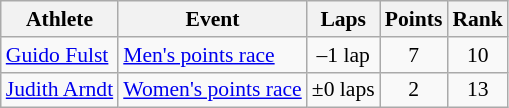<table class="wikitable" style="font-size:90%">
<tr>
<th>Athlete</th>
<th>Event</th>
<th>Laps</th>
<th>Points</th>
<th>Rank</th>
</tr>
<tr align=center>
<td align=left><a href='#'>Guido Fulst</a></td>
<td align=left><a href='#'>Men's points race</a></td>
<td>–1 lap</td>
<td>7</td>
<td>10</td>
</tr>
<tr align=center>
<td align=left><a href='#'>Judith Arndt</a></td>
<td align=left><a href='#'>Women's points race</a></td>
<td>±0 laps</td>
<td>2</td>
<td>13</td>
</tr>
</table>
